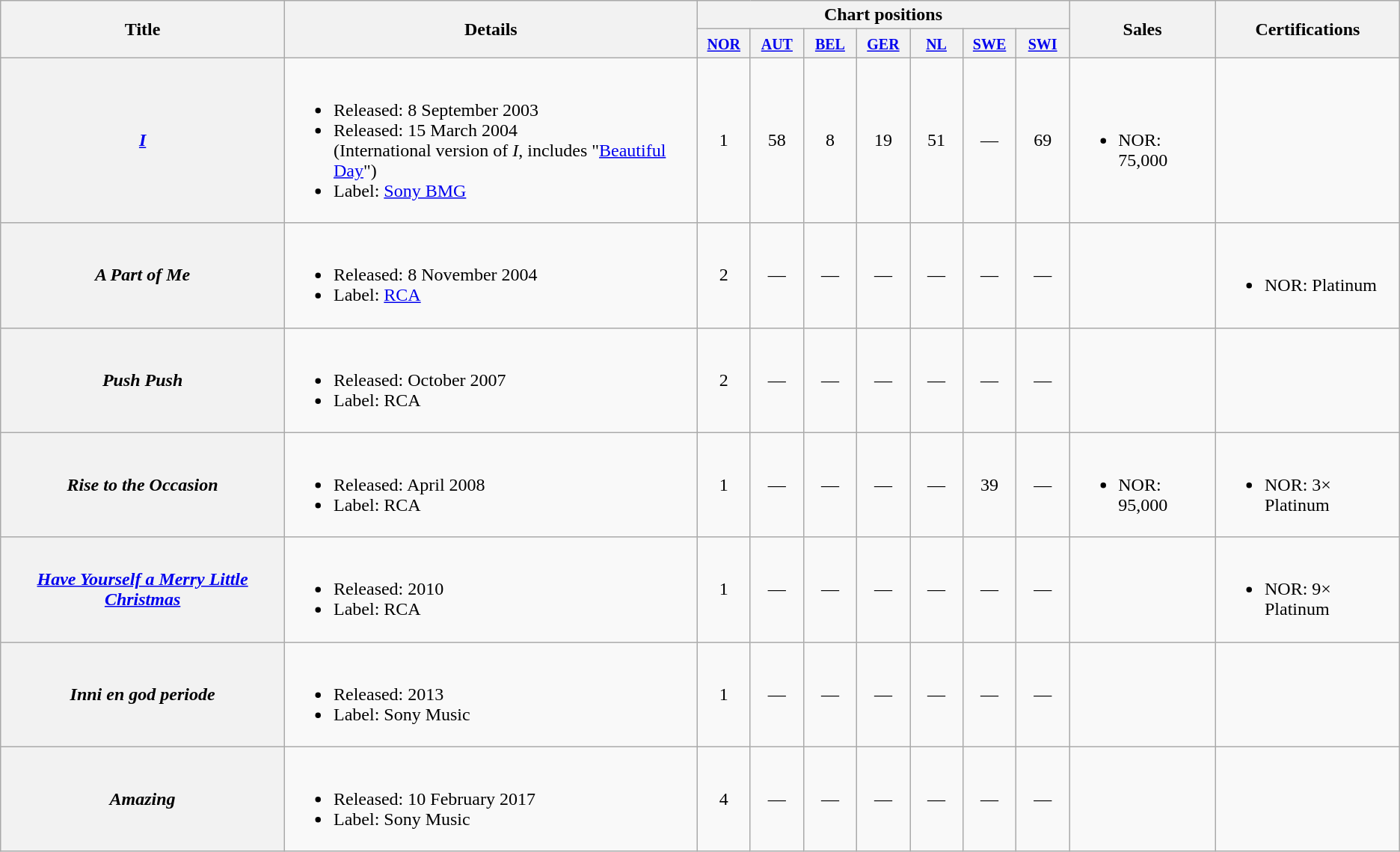<table class="wikitable plainrowheaders">
<tr>
<th rowspan="2">Title</th>
<th rowspan="2">Details</th>
<th colspan="7">Chart positions</th>
<th rowspan="2">Sales</th>
<th rowspan="2">Certifications</th>
</tr>
<tr>
<th style="width:40px;"><small><a href='#'>NOR</a></small><br></th>
<th style="width:40px;"><small><a href='#'>AUT</a></small><br></th>
<th style="width:40px;"><small><a href='#'>BEL</a></small><br></th>
<th style="width:40px;"><small><a href='#'>GER</a></small><br></th>
<th style="width:40px;"><small><a href='#'>NL</a></small><br></th>
<th style="width:40px;"><small><a href='#'>SWE</a></small><br></th>
<th style="width:40px;"><small><a href='#'>SWI</a></small><br></th>
</tr>
<tr>
<th scope="row"><em><a href='#'>I</a></em></th>
<td><br><ul><li>Released: 8 September 2003</li><li>Released: 15 March 2004 <br>(International version of <em>I</em>, includes "<a href='#'>Beautiful Day</a>")</li><li>Label: <a href='#'>Sony BMG</a></li></ul></td>
<td style="text-align:center;">1</td>
<td style="text-align:center;">58</td>
<td style="text-align:center;">8</td>
<td style="text-align:center;">19</td>
<td style="text-align:center;">51</td>
<td style="text-align:center;">—</td>
<td style="text-align:center;">69</td>
<td><br><ul><li>NOR: 75,000</li></ul></td>
<td></td>
</tr>
<tr>
<th scope="row"><em>A Part of Me</em></th>
<td><br><ul><li>Released: 8 November 2004</li><li>Label: <a href='#'>RCA</a></li></ul></td>
<td style="text-align:center;">2</td>
<td style="text-align:center;">—</td>
<td style="text-align:center;">—</td>
<td style="text-align:center;">—</td>
<td style="text-align:center;">—</td>
<td style="text-align:center;">—</td>
<td style="text-align:center;">—</td>
<td></td>
<td><br><ul><li>NOR: Platinum</li></ul></td>
</tr>
<tr>
<th scope="row"><em>Push Push</em></th>
<td><br><ul><li>Released: October 2007</li><li>Label: RCA</li></ul></td>
<td style="text-align:center;">2</td>
<td style="text-align:center;">—</td>
<td style="text-align:center;">—</td>
<td style="text-align:center;">—</td>
<td style="text-align:center;">—</td>
<td style="text-align:center;">—</td>
<td style="text-align:center;">—</td>
<td></td>
<td></td>
</tr>
<tr>
<th scope="row"><em>Rise to the Occasion</em></th>
<td><br><ul><li>Released: April 2008</li><li>Label: RCA</li></ul></td>
<td style="text-align:center;">1</td>
<td style="text-align:center;">—</td>
<td style="text-align:center;">—</td>
<td style="text-align:center;">—</td>
<td style="text-align:center;">—</td>
<td style="text-align:center;">39</td>
<td style="text-align:center;">—</td>
<td><br><ul><li>NOR: 95,000</li></ul></td>
<td><br><ul><li>NOR: 3× Platinum</li></ul></td>
</tr>
<tr>
<th scope="row"><em><a href='#'>Have Yourself a Merry Little Christmas</a></em></th>
<td><br><ul><li>Released: 2010</li><li>Label: RCA</li></ul></td>
<td style="text-align:center;">1</td>
<td style="text-align:center;">—</td>
<td style="text-align:center;">—</td>
<td style="text-align:center;">—</td>
<td style="text-align:center;">—</td>
<td style="text-align:center;">—</td>
<td style="text-align:center;">—</td>
<td></td>
<td><br><ul><li>NOR: 9× Platinum</li></ul></td>
</tr>
<tr>
<th scope="row"><em>Inni en god periode</em></th>
<td><br><ul><li>Released: 2013</li><li>Label: Sony Music</li></ul></td>
<td style="text-align:center;">1</td>
<td style="text-align:center;">—</td>
<td style="text-align:center;">—</td>
<td style="text-align:center;">—</td>
<td style="text-align:center;">—</td>
<td style="text-align:center;">—</td>
<td style="text-align:center;">—</td>
<td></td>
<td></td>
</tr>
<tr>
<th scope="row"><em>Amazing</em></th>
<td><br><ul><li>Released: 10 February 2017</li><li>Label: Sony Music</li></ul></td>
<td style="text-align:center;">4</td>
<td style="text-align:center;">—</td>
<td style="text-align:center;">—</td>
<td style="text-align:center;">—</td>
<td style="text-align:center;">—</td>
<td style="text-align:center;">—</td>
<td style="text-align:center;">—</td>
<td></td>
<td></td>
</tr>
</table>
